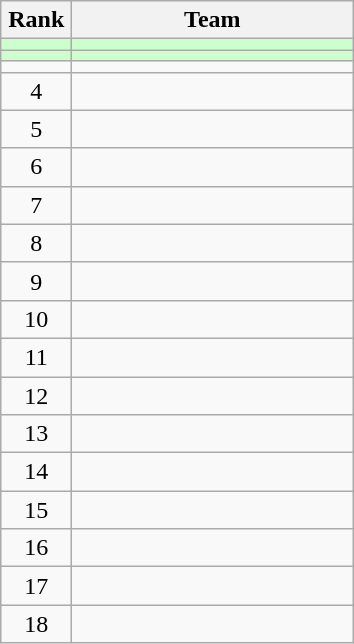<table class="wikitable" style="text-align: center;">
<tr>
<th width=40>Rank</th>
<th width=180>Team</th>
</tr>
<tr bgcolor=#ccffcc>
<td></td>
<td style="text-align: left;"></td>
</tr>
<tr bgcolor=#ccffcc>
<td></td>
<td style="text-align: left;"></td>
</tr>
<tr>
<td></td>
<td style="text-align: left;"></td>
</tr>
<tr>
<td>4</td>
<td style="text-align: left;"></td>
</tr>
<tr>
<td>5</td>
<td style="text-align: left;"></td>
</tr>
<tr>
<td>6</td>
<td style="text-align: left;"></td>
</tr>
<tr>
<td>7</td>
<td style="text-align: left;"></td>
</tr>
<tr>
<td>8</td>
<td style="text-align: left;"></td>
</tr>
<tr>
<td>9</td>
<td style="text-align: left;"></td>
</tr>
<tr>
<td>10</td>
<td style="text-align: left;"></td>
</tr>
<tr>
<td>11</td>
<td style="text-align: left;"></td>
</tr>
<tr>
<td>12</td>
<td style="text-align: left;"></td>
</tr>
<tr>
<td>13</td>
<td style="text-align: left;"></td>
</tr>
<tr>
<td>14</td>
<td style="text-align: left;"></td>
</tr>
<tr>
<td>15</td>
<td style="text-align: left;"></td>
</tr>
<tr>
<td>16</td>
<td style="text-align: left;"></td>
</tr>
<tr>
<td>17</td>
<td style="text-align: left;"></td>
</tr>
<tr>
<td>18</td>
<td style="text-align: left;"></td>
</tr>
</table>
